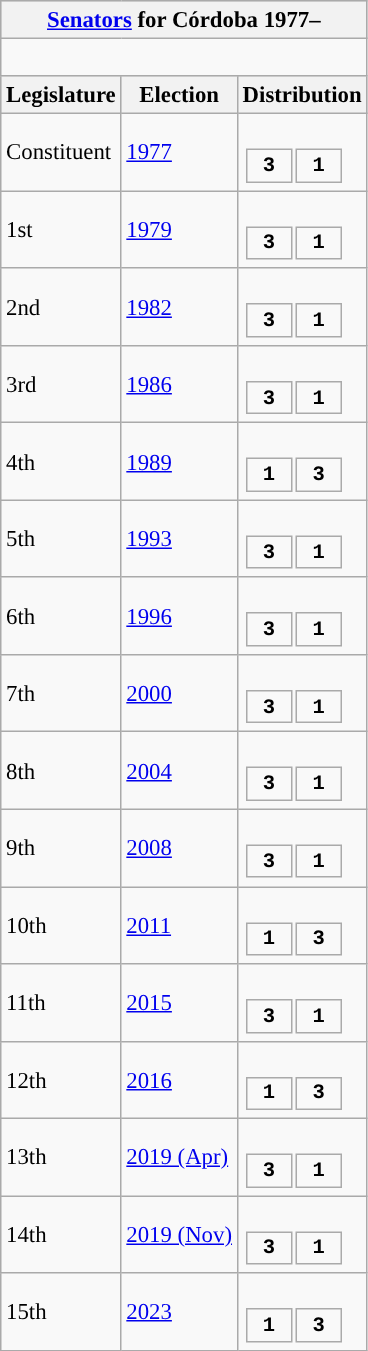<table class="wikitable" style="font-size:95%;">
<tr bgcolor="#CCCCCC">
<th colspan="3"><a href='#'>Senators</a> for Córdoba 1977–</th>
</tr>
<tr>
<td colspan="3"><br>







</td>
</tr>
<tr bgcolor="#CCCCCC">
<th>Legislature</th>
<th>Election</th>
<th>Distribution</th>
</tr>
<tr>
<td>Constituent</td>
<td><a href='#'>1977</a></td>
<td><br><table style="width:5em; font-size:90%; text-align:center; font-family:Courier New;">
<tr style="font-weight:bold">
<td style="background:">3</td>
<td style="background:">1</td>
</tr>
</table>
</td>
</tr>
<tr>
<td>1st</td>
<td><a href='#'>1979</a></td>
<td><br><table style="width:5em; font-size:90%; text-align:center; font-family:Courier New;">
<tr style="font-weight:bold">
<td style="background:">3</td>
<td style="background:">1</td>
</tr>
</table>
</td>
</tr>
<tr>
<td>2nd</td>
<td><a href='#'>1982</a></td>
<td><br><table style="width:5em; font-size:90%; text-align:center; font-family:Courier New;">
<tr style="font-weight:bold">
<td style="background:">3</td>
<td style="background:">1</td>
</tr>
</table>
</td>
</tr>
<tr>
<td>3rd</td>
<td><a href='#'>1986</a></td>
<td><br><table style="width:5em; font-size:90%; text-align:center; font-family:Courier New;">
<tr style="font-weight:bold">
<td style="background:">3</td>
<td style="background:">1</td>
</tr>
</table>
</td>
</tr>
<tr>
<td>4th</td>
<td><a href='#'>1989</a></td>
<td><br><table style="width:5em; font-size:90%; text-align:center; font-family:Courier New;">
<tr style="font-weight:bold">
<td style="background:">1</td>
<td style="background:">3</td>
</tr>
</table>
</td>
</tr>
<tr>
<td>5th</td>
<td><a href='#'>1993</a></td>
<td><br><table style="width:5em; font-size:90%; text-align:center; font-family:Courier New;">
<tr style="font-weight:bold">
<td style="background:">3</td>
<td style="background:">1</td>
</tr>
</table>
</td>
</tr>
<tr>
<td>6th</td>
<td><a href='#'>1996</a></td>
<td><br><table style="width:5em; font-size:90%; text-align:center; font-family:Courier New;">
<tr style="font-weight:bold">
<td style="background:">3</td>
<td style="background:">1</td>
</tr>
</table>
</td>
</tr>
<tr>
<td>7th</td>
<td><a href='#'>2000</a></td>
<td><br><table style="width:5em; font-size:90%; text-align:center; font-family:Courier New;">
<tr style="font-weight:bold">
<td style="background:">3</td>
<td style="background:">1</td>
</tr>
</table>
</td>
</tr>
<tr>
<td>8th</td>
<td><a href='#'>2004</a></td>
<td><br><table style="width:5em; font-size:90%; text-align:center; font-family:Courier New;">
<tr style="font-weight:bold">
<td style="background:">3</td>
<td style="background:">1</td>
</tr>
</table>
</td>
</tr>
<tr>
<td>9th</td>
<td><a href='#'>2008</a></td>
<td><br><table style="width:5em; font-size:90%; text-align:center; font-family:Courier New;">
<tr style="font-weight:bold">
<td style="background:">3</td>
<td style="background:">1</td>
</tr>
</table>
</td>
</tr>
<tr>
<td>10th</td>
<td><a href='#'>2011</a></td>
<td><br><table style="width:5em; font-size:90%; text-align:center; font-family:Courier New;">
<tr style="font-weight:bold">
<td style="background:">1</td>
<td style="background:">3</td>
</tr>
</table>
</td>
</tr>
<tr>
<td>11th</td>
<td><a href='#'>2015</a></td>
<td><br><table style="width:5em; font-size:90%; text-align:center; font-family:Courier New;">
<tr style="font-weight:bold">
<td style="background:">3</td>
<td style="background:">1</td>
</tr>
</table>
</td>
</tr>
<tr>
<td>12th</td>
<td><a href='#'>2016</a></td>
<td><br><table style="width:5em; font-size:90%; text-align:center; font-family:Courier New;">
<tr style="font-weight:bold">
<td style="background:">1</td>
<td style="background:">3</td>
</tr>
</table>
</td>
</tr>
<tr>
<td>13th</td>
<td><a href='#'>2019 (Apr)</a></td>
<td><br><table style="width:5em; font-size:90%; text-align:center; font-family:Courier New;">
<tr style="font-weight:bold">
<td style="background:">3</td>
<td style="background:">1</td>
</tr>
</table>
</td>
</tr>
<tr>
<td>14th</td>
<td><a href='#'>2019 (Nov)</a></td>
<td><br><table style="width:5em; font-size:90%; text-align:center; font-family:Courier New;">
<tr style="font-weight:bold">
<td style="background:">3</td>
<td style="background:">1</td>
</tr>
</table>
</td>
</tr>
<tr>
<td>15th</td>
<td><a href='#'>2023</a></td>
<td><br><table style="width:5em; font-size:90%; text-align:center; font-family:Courier New;">
<tr style="font-weight:bold">
<td style="background:">1</td>
<td style="background:">3</td>
</tr>
</table>
</td>
</tr>
</table>
